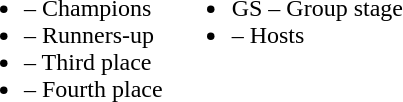<table border="0" cellpadding="2">
<tr valign="top">
<td><br><ul><li> – Champions</li><li> – Runners-up</li><li> – Third place</li><li> – Fourth place</li></ul></td>
<td><br><ul><li>GS – Group stage</li><li> – Hosts</li></ul></td>
</tr>
</table>
